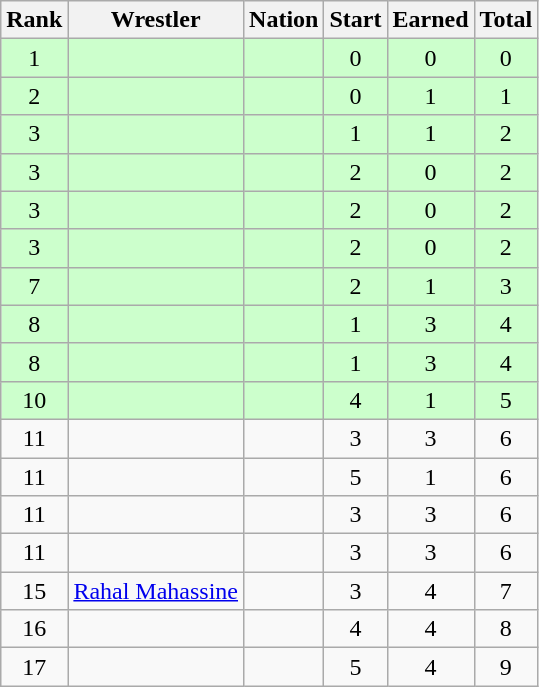<table class="wikitable sortable" style="text-align:center;">
<tr>
<th>Rank</th>
<th>Wrestler</th>
<th>Nation</th>
<th>Start</th>
<th>Earned</th>
<th>Total</th>
</tr>
<tr style="background:#cfc;">
<td>1</td>
<td align=left></td>
<td align=left></td>
<td>0</td>
<td>0</td>
<td>0</td>
</tr>
<tr style="background:#cfc;">
<td>2</td>
<td align=left></td>
<td align=left></td>
<td>0</td>
<td>1</td>
<td>1</td>
</tr>
<tr style="background:#cfc;">
<td>3</td>
<td align=left></td>
<td align=left></td>
<td>1</td>
<td>1</td>
<td>2</td>
</tr>
<tr style="background:#cfc;">
<td>3</td>
<td align=left></td>
<td align=left></td>
<td>2</td>
<td>0</td>
<td>2</td>
</tr>
<tr style="background:#cfc;">
<td>3</td>
<td align=left></td>
<td align=left></td>
<td>2</td>
<td>0</td>
<td>2</td>
</tr>
<tr style="background:#cfc;">
<td>3</td>
<td align=left></td>
<td align=left></td>
<td>2</td>
<td>0</td>
<td>2</td>
</tr>
<tr style="background:#cfc;">
<td>7</td>
<td align=left></td>
<td align=left></td>
<td>2</td>
<td>1</td>
<td>3</td>
</tr>
<tr style="background:#cfc;">
<td>8</td>
<td align=left></td>
<td align=left></td>
<td>1</td>
<td>3</td>
<td>4</td>
</tr>
<tr style="background:#cfc;">
<td>8</td>
<td align=left></td>
<td align=left></td>
<td>1</td>
<td>3</td>
<td>4</td>
</tr>
<tr style="background:#cfc;">
<td>10</td>
<td align=left></td>
<td align=left></td>
<td>4</td>
<td>1</td>
<td>5</td>
</tr>
<tr>
<td>11</td>
<td align=left></td>
<td align=left></td>
<td>3</td>
<td>3</td>
<td>6</td>
</tr>
<tr>
<td>11</td>
<td align=left></td>
<td align=left></td>
<td>5</td>
<td>1</td>
<td>6</td>
</tr>
<tr>
<td>11</td>
<td align=left></td>
<td align=left></td>
<td>3</td>
<td>3</td>
<td>6</td>
</tr>
<tr>
<td>11</td>
<td align=left></td>
<td align=left></td>
<td>3</td>
<td>3</td>
<td>6</td>
</tr>
<tr>
<td>15</td>
<td align=left><a href='#'>Rahal Mahassine</a></td>
<td align=left></td>
<td>3</td>
<td>4</td>
<td>7</td>
</tr>
<tr>
<td>16</td>
<td align=left></td>
<td align=left></td>
<td>4</td>
<td>4</td>
<td>8</td>
</tr>
<tr>
<td>17</td>
<td align=left></td>
<td align=left></td>
<td>5</td>
<td>4</td>
<td>9</td>
</tr>
</table>
